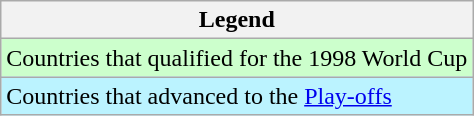<table class="wikitable">
<tr>
<th>Legend</th>
</tr>
<tr bgcolor=#ccffcc>
<td>Countries that qualified for the 1998 World Cup</td>
</tr>
<tr bgcolor=#BBF3FF>
<td>Countries that advanced to the <a href='#'>Play-offs</a></td>
</tr>
</table>
